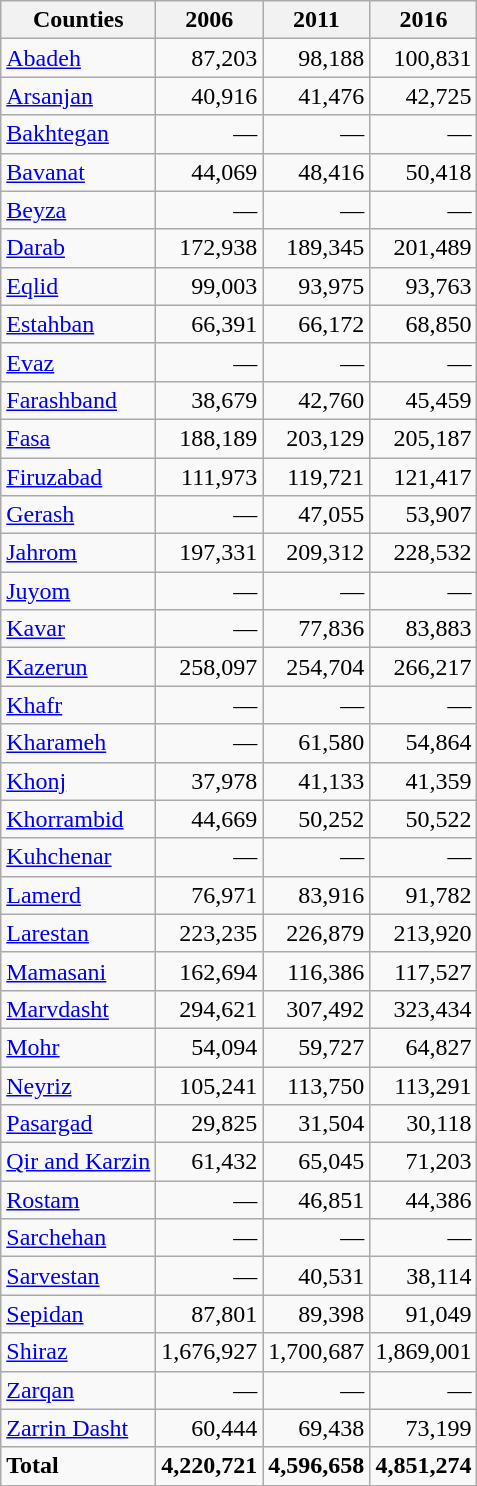<table class="wikitable">
<tr>
<th>Counties</th>
<th>2006</th>
<th>2011</th>
<th>2016</th>
</tr>
<tr>
<td><a href='#'>Abadeh</a></td>
<td style="text-align: right;">87,203</td>
<td style="text-align: right;">98,188</td>
<td style="text-align: right;">100,831</td>
</tr>
<tr>
<td><a href='#'>Arsanjan</a></td>
<td style="text-align: right;">40,916</td>
<td style="text-align: right;">41,476</td>
<td style="text-align: right;">42,725</td>
</tr>
<tr>
<td><a href='#'>Bakhtegan</a></td>
<td style="text-align: right;">—</td>
<td style="text-align: right;">—</td>
<td style="text-align: right;">—</td>
</tr>
<tr>
<td><a href='#'>Bavanat</a></td>
<td style="text-align: right;">44,069</td>
<td style="text-align: right;">48,416</td>
<td style="text-align: right;">50,418</td>
</tr>
<tr>
<td><a href='#'>Beyza</a></td>
<td style="text-align: right;">—</td>
<td style="text-align: right;">—</td>
<td style="text-align: right;">—</td>
</tr>
<tr>
<td><a href='#'>Darab</a></td>
<td style="text-align: right;">172,938</td>
<td style="text-align: right;">189,345</td>
<td style="text-align: right;">201,489</td>
</tr>
<tr>
<td><a href='#'>Eqlid</a></td>
<td style="text-align: right;">99,003</td>
<td style="text-align: right;">93,975</td>
<td style="text-align: right;">93,763</td>
</tr>
<tr>
<td><a href='#'>Estahban</a></td>
<td style="text-align: right;">66,391</td>
<td style="text-align: right;">66,172</td>
<td style="text-align: right;">68,850</td>
</tr>
<tr>
<td><a href='#'>Evaz</a></td>
<td style="text-align: right;">—</td>
<td style="text-align: right;">—</td>
<td style="text-align: right;">—</td>
</tr>
<tr>
<td><a href='#'>Farashband</a></td>
<td style="text-align: right;">38,679</td>
<td style="text-align: right;">42,760</td>
<td style="text-align: right;">45,459</td>
</tr>
<tr>
<td><a href='#'>Fasa</a></td>
<td style="text-align: right;">188,189</td>
<td style="text-align: right;">203,129</td>
<td style="text-align: right;">205,187</td>
</tr>
<tr>
<td><a href='#'>Firuzabad</a></td>
<td style="text-align: right;">111,973</td>
<td style="text-align: right;">119,721</td>
<td style="text-align: right;">121,417</td>
</tr>
<tr>
<td><a href='#'>Gerash</a></td>
<td style="text-align: right;">—</td>
<td style="text-align: right;">47,055</td>
<td style="text-align: right;">53,907</td>
</tr>
<tr>
<td><a href='#'>Jahrom</a></td>
<td style="text-align: right;">197,331</td>
<td style="text-align: right;">209,312</td>
<td style="text-align: right;">228,532</td>
</tr>
<tr>
<td><a href='#'>Juyom</a></td>
<td style="text-align: right;">—</td>
<td style="text-align: right;">—</td>
<td style="text-align: right;">—</td>
</tr>
<tr>
<td><a href='#'>Kavar</a></td>
<td style="text-align: right;">—</td>
<td style="text-align: right;">77,836</td>
<td style="text-align: right;">83,883</td>
</tr>
<tr>
<td><a href='#'>Kazerun</a></td>
<td style="text-align: right;">258,097</td>
<td style="text-align: right;">254,704</td>
<td style="text-align: right;">266,217</td>
</tr>
<tr>
<td><a href='#'>Khafr</a></td>
<td style="text-align: right;">—</td>
<td style="text-align: right;">—</td>
<td style="text-align: right;">—</td>
</tr>
<tr>
<td><a href='#'>Kharameh</a></td>
<td style="text-align: right;">—</td>
<td style="text-align: right;">61,580</td>
<td style="text-align: right;">54,864</td>
</tr>
<tr>
<td><a href='#'>Khonj</a></td>
<td style="text-align: right;">37,978</td>
<td style="text-align: right;">41,133</td>
<td style="text-align: right;">41,359</td>
</tr>
<tr>
<td><a href='#'>Khorrambid</a></td>
<td style="text-align: right;">44,669</td>
<td style="text-align: right;">50,252</td>
<td style="text-align: right;">50,522</td>
</tr>
<tr>
<td><a href='#'>Kuhchenar</a></td>
<td style="text-align: right;">—</td>
<td style="text-align: right;">—</td>
<td style="text-align: right;">—</td>
</tr>
<tr>
<td><a href='#'>Lamerd</a></td>
<td style="text-align: right;">76,971</td>
<td style="text-align: right;">83,916</td>
<td style="text-align: right;">91,782</td>
</tr>
<tr>
<td><a href='#'>Larestan</a></td>
<td style="text-align: right;">223,235</td>
<td style="text-align: right;">226,879</td>
<td style="text-align: right;">213,920</td>
</tr>
<tr>
<td><a href='#'>Mamasani</a></td>
<td style="text-align: right;">162,694</td>
<td style="text-align: right;">116,386</td>
<td style="text-align: right;">117,527</td>
</tr>
<tr>
<td><a href='#'>Marvdasht</a></td>
<td style="text-align: right;">294,621</td>
<td style="text-align: right;">307,492</td>
<td style="text-align: right;">323,434</td>
</tr>
<tr>
<td><a href='#'>Mohr</a></td>
<td style="text-align: right;">54,094</td>
<td style="text-align: right;">59,727</td>
<td style="text-align: right;">64,827</td>
</tr>
<tr>
<td><a href='#'>Neyriz</a></td>
<td style="text-align: right;">105,241</td>
<td style="text-align: right;">113,750</td>
<td style="text-align: right;">113,291</td>
</tr>
<tr>
<td><a href='#'>Pasargad</a></td>
<td style="text-align: right;">29,825</td>
<td style="text-align: right;">31,504</td>
<td style="text-align: right;">30,118</td>
</tr>
<tr>
<td><a href='#'>Qir and Karzin</a></td>
<td style="text-align: right;">61,432</td>
<td style="text-align: right;">65,045</td>
<td style="text-align: right;">71,203</td>
</tr>
<tr>
<td><a href='#'>Rostam</a></td>
<td style="text-align: right;">—</td>
<td style="text-align: right;">46,851</td>
<td style="text-align: right;">44,386</td>
</tr>
<tr>
<td><a href='#'>Sarchehan</a></td>
<td style="text-align: right;">—</td>
<td style="text-align: right;">—</td>
<td style="text-align: right;">—</td>
</tr>
<tr>
<td><a href='#'>Sarvestan</a></td>
<td style="text-align: right;">—</td>
<td style="text-align: right;">40,531</td>
<td style="text-align: right;">38,114</td>
</tr>
<tr>
<td><a href='#'>Sepidan</a></td>
<td style="text-align: right;">87,801</td>
<td style="text-align: right;">89,398</td>
<td style="text-align: right;">91,049</td>
</tr>
<tr>
<td><a href='#'>Shiraz</a></td>
<td style="text-align: right;">1,676,927</td>
<td style="text-align: right;">1,700,687</td>
<td style="text-align: right;">1,869,001</td>
</tr>
<tr>
<td><a href='#'>Zarqan</a></td>
<td style="text-align: right;">—</td>
<td style="text-align: right;">—</td>
<td style="text-align: right;">—</td>
</tr>
<tr>
<td><a href='#'>Zarrin Dasht</a></td>
<td style="text-align: right;">60,444</td>
<td style="text-align: right;">69,438</td>
<td style="text-align: right;">73,199</td>
</tr>
<tr>
<td><strong>Total</strong></td>
<td style="text-align: right;"><strong>4,220,721 </strong></td>
<td style="text-align: right;"><strong>4,596,658</strong></td>
<td style="text-align: right;"><strong>4,851,274</strong></td>
</tr>
</table>
